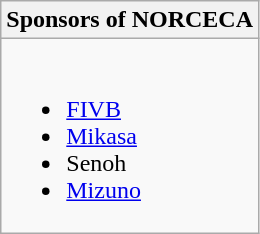<table class="wikitable collapsible " style="float:center; margin:10px;">
<tr>
<th>Sponsors of NORCECA</th>
</tr>
<tr>
<td><br><ul><li><a href='#'>FIVB</a></li><li><a href='#'>Mikasa</a></li><li>Senoh</li><li><a href='#'>Mizuno</a></li></ul></td>
</tr>
</table>
